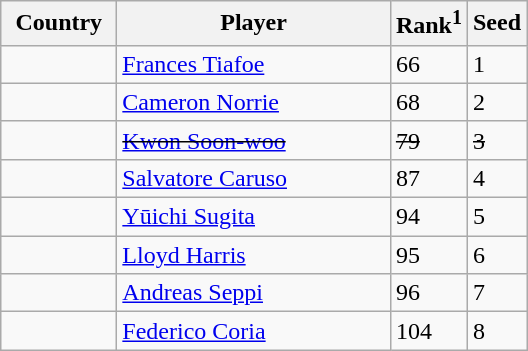<table class="sortable wikitable">
<tr>
<th width="70">Country</th>
<th width="175">Player</th>
<th>Rank<sup>1</sup></th>
<th>Seed</th>
</tr>
<tr>
<td></td>
<td><a href='#'>Frances Tiafoe</a></td>
<td>66</td>
<td>1</td>
</tr>
<tr>
<td></td>
<td><a href='#'>Cameron Norrie</a></td>
<td>68</td>
<td>2</td>
</tr>
<tr>
<td><s></s></td>
<td><s><a href='#'>Kwon Soon-woo</a></s></td>
<td><s>79</s></td>
<td><s>3</s></td>
</tr>
<tr>
<td></td>
<td><a href='#'>Salvatore Caruso</a></td>
<td>87</td>
<td>4</td>
</tr>
<tr>
<td></td>
<td><a href='#'>Yūichi Sugita</a></td>
<td>94</td>
<td>5</td>
</tr>
<tr>
<td></td>
<td><a href='#'>Lloyd Harris</a></td>
<td>95</td>
<td>6</td>
</tr>
<tr>
<td></td>
<td><a href='#'>Andreas Seppi</a></td>
<td>96</td>
<td>7</td>
</tr>
<tr>
<td></td>
<td><a href='#'>Federico Coria</a></td>
<td>104</td>
<td>8</td>
</tr>
</table>
